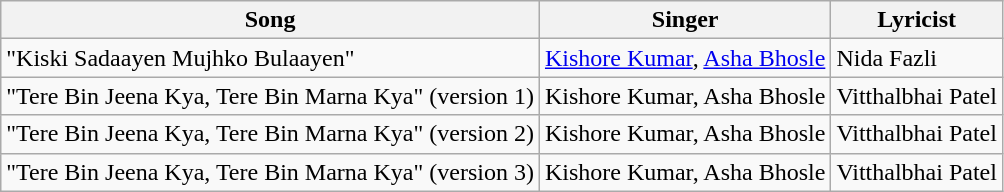<table class="wikitable">
<tr>
<th>Song</th>
<th>Singer</th>
<th>Lyricist</th>
</tr>
<tr>
<td>"Kiski Sadaayen Mujhko Bulaayen"</td>
<td><a href='#'>Kishore Kumar</a>, <a href='#'>Asha Bhosle</a></td>
<td>Nida Fazli</td>
</tr>
<tr>
<td>"Tere Bin Jeena Kya, Tere Bin Marna Kya" (version 1)</td>
<td>Kishore Kumar, Asha Bhosle</td>
<td>Vitthalbhai Patel</td>
</tr>
<tr>
<td>"Tere Bin Jeena Kya, Tere Bin Marna Kya" (version 2)</td>
<td>Kishore Kumar, Asha Bhosle</td>
<td>Vitthalbhai Patel</td>
</tr>
<tr>
<td>"Tere Bin Jeena Kya, Tere Bin Marna Kya" (version 3)</td>
<td>Kishore Kumar, Asha Bhosle</td>
<td>Vitthalbhai Patel</td>
</tr>
</table>
